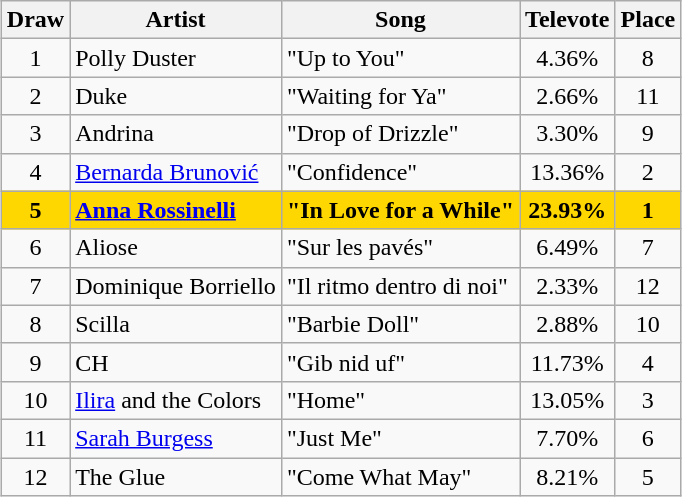<table class="sortable wikitable" style="margin: 1em auto 1em auto; text-align:center">
<tr>
<th>Draw</th>
<th>Artist</th>
<th>Song</th>
<th>Televote</th>
<th>Place</th>
</tr>
<tr>
<td>1</td>
<td align="left">Polly Duster</td>
<td align="left">"Up to You"</td>
<td>4.36%</td>
<td>8</td>
</tr>
<tr>
<td>2</td>
<td align="left">Duke</td>
<td align="left">"Waiting for Ya"</td>
<td>2.66%</td>
<td>11</td>
</tr>
<tr>
<td>3</td>
<td align="left">Andrina</td>
<td align="left">"Drop of Drizzle"</td>
<td>3.30%</td>
<td>9</td>
</tr>
<tr>
<td>4</td>
<td align="left"><a href='#'>Bernarda Brunović</a></td>
<td align="left">"Confidence"</td>
<td>13.36%</td>
<td>2</td>
</tr>
<tr style="font-weight:bold; background:gold;">
<td>5</td>
<td align="left"><a href='#'>Anna Rossinelli</a></td>
<td align="left">"In Love for a While"</td>
<td>23.93%</td>
<td>1</td>
</tr>
<tr>
<td>6</td>
<td align="left">Aliose</td>
<td align="left">"Sur les pavés"</td>
<td>6.49%</td>
<td>7</td>
</tr>
<tr>
<td>7</td>
<td align="left">Dominique Borriello</td>
<td align="left">"Il ritmo dentro di noi"</td>
<td>2.33%</td>
<td>12</td>
</tr>
<tr>
<td>8</td>
<td align="left">Scilla</td>
<td align="left">"Barbie Doll"</td>
<td>2.88%</td>
<td>10</td>
</tr>
<tr>
<td>9</td>
<td align="left">CH</td>
<td align="left">"Gib nid uf"</td>
<td>11.73%</td>
<td>4</td>
</tr>
<tr>
<td>10</td>
<td align="left"><a href='#'>Ilira</a> and the Colors</td>
<td align="left">"Home"</td>
<td>13.05%</td>
<td>3</td>
</tr>
<tr>
<td>11</td>
<td align="left"><a href='#'>Sarah Burgess</a></td>
<td align="left">"Just Me"</td>
<td>7.70%</td>
<td>6</td>
</tr>
<tr>
<td>12</td>
<td align="left">The Glue</td>
<td align="left">"Come What May"</td>
<td>8.21%</td>
<td>5</td>
</tr>
</table>
